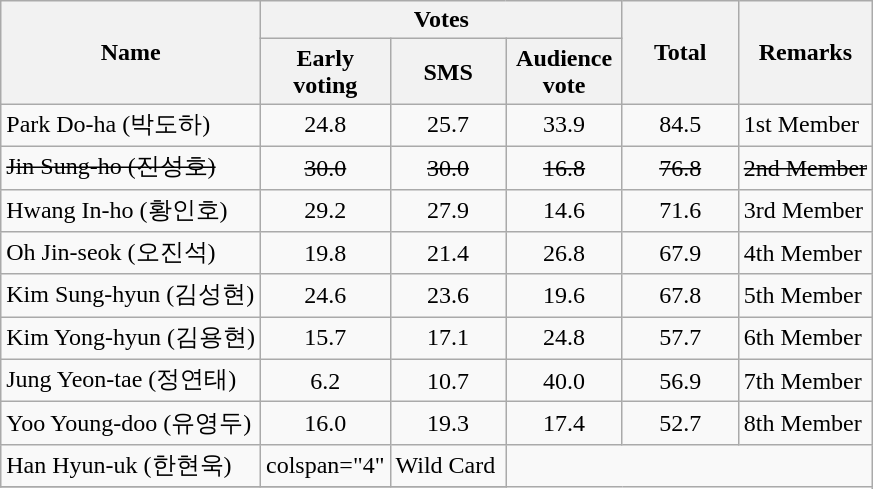<table class="wikitable sortable">
<tr>
<th rowspan="2">Name</th>
<th colspan="3">Votes</th>
<th rowspan="2" align="center" width="70px">Total</th>
<th rowspan="2">Remarks</th>
</tr>
<tr>
<th align="center" width="70px">Early voting</th>
<th align="center" width="70px">SMS</th>
<th align="center" width="70px">Audience vote</th>
</tr>
<tr>
<td>Park Do-ha (박도하)</td>
<td align="center">24.8</td>
<td align="center">25.7</td>
<td align="center">33.9</td>
<td align="center">84.5</td>
<td>1st Member</td>
</tr>
<tr>
<td><del>Jin Sung-ho (진성호)</del></td>
<td align="center"><del>30.0</del></td>
<td align="center"><del>30.0</del></td>
<td align="center"><del>16.8</del></td>
<td align="center"><del>76.8</del></td>
<td><del>2nd Member</del></td>
</tr>
<tr>
<td>Hwang In-ho (황인호)</td>
<td align="center">29.2</td>
<td align="center">27.9</td>
<td align="center">14.6</td>
<td align="center">71.6</td>
<td>3rd Member</td>
</tr>
<tr>
<td>Oh Jin-seok (오진석)</td>
<td align="center">19.8</td>
<td align="center">21.4</td>
<td align="center">26.8</td>
<td align="center">67.9</td>
<td>4th Member</td>
</tr>
<tr>
<td>Kim Sung-hyun (김성현)</td>
<td align="center">24.6</td>
<td align="center">23.6</td>
<td align="center">19.6</td>
<td align="center">67.8</td>
<td>5th Member</td>
</tr>
<tr>
<td>Kim Yong-hyun (김용현)</td>
<td align="center">15.7</td>
<td align="center">17.1</td>
<td align="center">24.8</td>
<td align="center">57.7</td>
<td>6th Member</td>
</tr>
<tr>
<td>Jung Yeon-tae (정연태)</td>
<td align="center">6.2</td>
<td align="center">10.7</td>
<td align="center">40.0</td>
<td align="center">56.9</td>
<td>7th Member</td>
</tr>
<tr>
<td>Yoo Young-doo (유영두)</td>
<td align="center">16.0</td>
<td align="center">19.3</td>
<td align="center">17.4</td>
<td align="center">52.7</td>
<td>8th Member</td>
</tr>
<tr>
<td>Han Hyun-uk (한현욱)</td>
<td>colspan="4" </td>
<td>Wild Card</td>
</tr>
<tr>
</tr>
</table>
